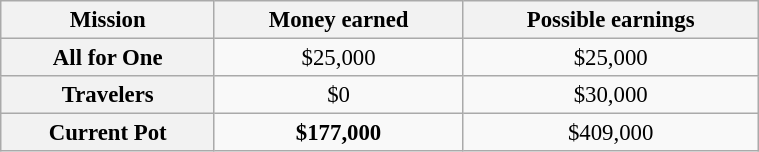<table class="wikitable plainrowheaders floatright" style="font-size: 95%; margin: 10px; text-align: center;" align="right" width="40%">
<tr>
<th scope="col">Mission</th>
<th scope="col">Money earned</th>
<th scope="col">Possible earnings</th>
</tr>
<tr>
<th scope="row">All for One</th>
<td>$25,000</td>
<td>$25,000</td>
</tr>
<tr>
<th scope="row">Travelers</th>
<td>$0</td>
<td>$30,000</td>
</tr>
<tr>
<th scope="row"><strong><span>Current Pot</span></strong></th>
<td><strong><span>$177,000</span></strong></td>
<td>$409,000</td>
</tr>
</table>
